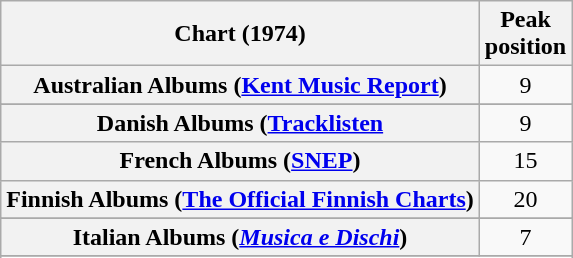<table class="wikitable sortable plainrowheaders">
<tr>
<th>Chart (1974)</th>
<th>Peak<br>position</th>
</tr>
<tr>
<th scope="row">Australian Albums (<a href='#'>Kent Music Report</a>)</th>
<td align="center">9</td>
</tr>
<tr>
</tr>
<tr>
<th scope="row">Danish Albums (<a href='#'>Tracklisten</a></th>
<td style="text-align:center;">9</td>
</tr>
<tr>
<th scope="row">French Albums (<a href='#'>SNEP</a>)</th>
<td align="center">15</td>
</tr>
<tr>
<th scope="row">Finnish Albums (<a href='#'>The Official Finnish Charts</a>)</th>
<td align="center">20</td>
</tr>
<tr>
</tr>
<tr>
<th scope="row">Italian Albums (<em><a href='#'>Musica e Dischi</a></em>)</th>
<td align="center">7</td>
</tr>
<tr>
</tr>
<tr>
</tr>
<tr>
</tr>
</table>
